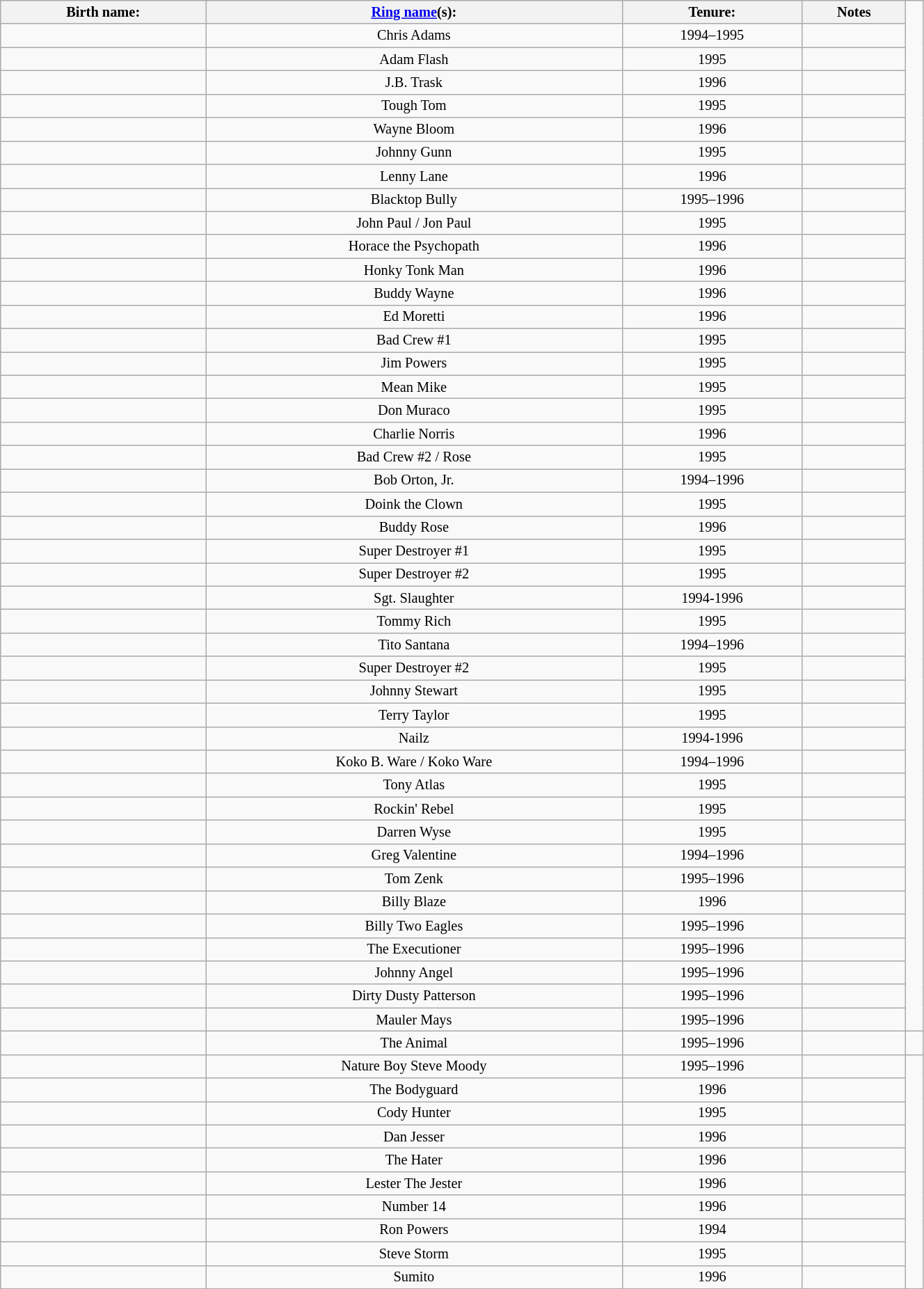<table class="sortable wikitable" style="font-size:85%; text-align:center; width:70%;">
<tr>
<th>Birth name:</th>
<th><a href='#'>Ring name</a>(s):</th>
<th>Tenure:</th>
<th>Notes</th>
</tr>
<tr>
<td> </td>
<td>Chris Adams</td>
<td sort>1994–1995</td>
<td></td>
</tr>
<tr>
<td></td>
<td>Adam Flash</td>
<td sort>1995</td>
<td></td>
</tr>
<tr>
<td></td>
<td>J.B. Trask</td>
<td sort>1996</td>
<td></td>
</tr>
<tr>
<td></td>
<td>Tough Tom</td>
<td sort>1995</td>
<td></td>
</tr>
<tr>
<td></td>
<td>Wayne Bloom</td>
<td sort>1996</td>
<td></td>
</tr>
<tr>
<td></td>
<td>Johnny Gunn</td>
<td sort>1995</td>
<td></td>
</tr>
<tr>
<td></td>
<td>Lenny Lane</td>
<td sort>1996</td>
<td></td>
</tr>
<tr>
<td></td>
<td>Blacktop Bully</td>
<td sort>1995–1996</td>
<td></td>
</tr>
<tr>
<td></td>
<td>John Paul / Jon Paul</td>
<td sort>1995</td>
<td></td>
</tr>
<tr>
<td></td>
<td>Horace the Psychopath</td>
<td sort>1996</td>
<td></td>
</tr>
<tr>
<td></td>
<td>Honky Tonk Man</td>
<td sort>1996</td>
<td></td>
</tr>
<tr>
<td></td>
<td>Buddy Wayne</td>
<td sort>1996</td>
<td></td>
</tr>
<tr>
<td></td>
<td>Ed Moretti</td>
<td sort>1996</td>
<td></td>
</tr>
<tr>
<td></td>
<td>Bad Crew #1</td>
<td sort>1995</td>
<td></td>
</tr>
<tr>
<td></td>
<td>Jim Powers</td>
<td sort>1995</td>
<td></td>
</tr>
<tr>
<td></td>
<td>Mean Mike</td>
<td sort>1995</td>
<td></td>
</tr>
<tr>
<td></td>
<td>Don Muraco</td>
<td sort>1995</td>
<td></td>
</tr>
<tr>
<td> </td>
<td>Charlie Norris</td>
<td sort>1996</td>
<td></td>
</tr>
<tr>
<td></td>
<td>Bad Crew #2 / Rose</td>
<td sort>1995</td>
<td></td>
</tr>
<tr>
<td></td>
<td>Bob Orton, Jr.</td>
<td sort>1994–1996</td>
<td></td>
</tr>
<tr>
<td> </td>
<td>Doink the Clown</td>
<td sort>1995</td>
<td></td>
</tr>
<tr>
<td> </td>
<td>Buddy Rose</td>
<td sort>1996</td>
<td></td>
</tr>
<tr>
<td></td>
<td>Super Destroyer #1</td>
<td sort>1995</td>
<td></td>
</tr>
<tr>
<td></td>
<td>Super Destroyer #2</td>
<td sort>1995</td>
<td></td>
</tr>
<tr>
<td></td>
<td>Sgt. Slaughter</td>
<td sort>1994-1996</td>
<td></td>
</tr>
<tr>
<td></td>
<td>Tommy Rich</td>
<td sort>1995</td>
<td></td>
</tr>
<tr>
<td></td>
<td>Tito Santana</td>
<td sort>1994–1996</td>
<td></td>
</tr>
<tr>
<td></td>
<td>Super Destroyer #2</td>
<td sort>1995</td>
<td></td>
</tr>
<tr>
<td></td>
<td>Johnny Stewart</td>
<td sort>1995</td>
<td></td>
</tr>
<tr>
<td></td>
<td>Terry Taylor</td>
<td sort>1995</td>
<td></td>
</tr>
<tr>
<td></td>
<td>Nailz</td>
<td sort>1994-1996</td>
<td></td>
</tr>
<tr>
<td></td>
<td>Koko B. Ware / Koko Ware</td>
<td sort>1994–1996</td>
<td></td>
</tr>
<tr>
<td></td>
<td>Tony Atlas</td>
<td sort>1995</td>
<td></td>
</tr>
<tr>
<td> </td>
<td>Rockin' Rebel</td>
<td sort>1995</td>
<td></td>
</tr>
<tr>
<td></td>
<td>Darren Wyse</td>
<td sort>1995</td>
<td></td>
</tr>
<tr>
<td></td>
<td>Greg Valentine</td>
<td sort>1994–1996</td>
<td></td>
</tr>
<tr>
<td> </td>
<td>Tom Zenk</td>
<td sort>1995–1996</td>
<td></td>
</tr>
<tr>
<td></td>
<td>Billy Blaze</td>
<td sort>1996</td>
<td></td>
</tr>
<tr>
<td></td>
<td>Billy Two Eagles</td>
<td sort>1995–1996</td>
<td></td>
</tr>
<tr>
<td></td>
<td>The Executioner</td>
<td sort>1995–1996</td>
<td></td>
</tr>
<tr>
<td></td>
<td>Johnny Angel</td>
<td sort>1995–1996</td>
<td></td>
</tr>
<tr>
<td></td>
<td>Dirty Dusty Patterson</td>
<td sort>1995–1996</td>
<td></td>
</tr>
<tr>
<td></td>
<td>Mauler Mays</td>
<td sort>1995–1996</td>
<td></td>
</tr>
<tr>
<td></td>
<td>The Animal</td>
<td sort>1995–1996</td>
<td></td>
<td></td>
</tr>
<tr>
<td></td>
<td>Nature Boy Steve Moody</td>
<td sort>1995–1996</td>
<td></td>
</tr>
<tr>
<td></td>
<td>The Bodyguard</td>
<td sort>1996</td>
<td></td>
</tr>
<tr>
<td></td>
<td>Cody Hunter</td>
<td sort>1995</td>
<td></td>
</tr>
<tr>
<td></td>
<td>Dan Jesser</td>
<td sort>1996</td>
<td></td>
</tr>
<tr>
<td></td>
<td>The Hater</td>
<td sort>1996</td>
<td></td>
</tr>
<tr>
<td></td>
<td>Lester The Jester</td>
<td sort>1996</td>
<td></td>
</tr>
<tr>
<td></td>
<td>Number 14</td>
<td sort>1996</td>
<td></td>
</tr>
<tr>
<td></td>
<td>Ron Powers</td>
<td sort>1994</td>
<td></td>
</tr>
<tr>
<td></td>
<td>Steve Storm</td>
<td sort>1995</td>
<td></td>
</tr>
<tr>
<td></td>
<td>Sumito</td>
<td sort>1996</td>
<td></td>
</tr>
</table>
